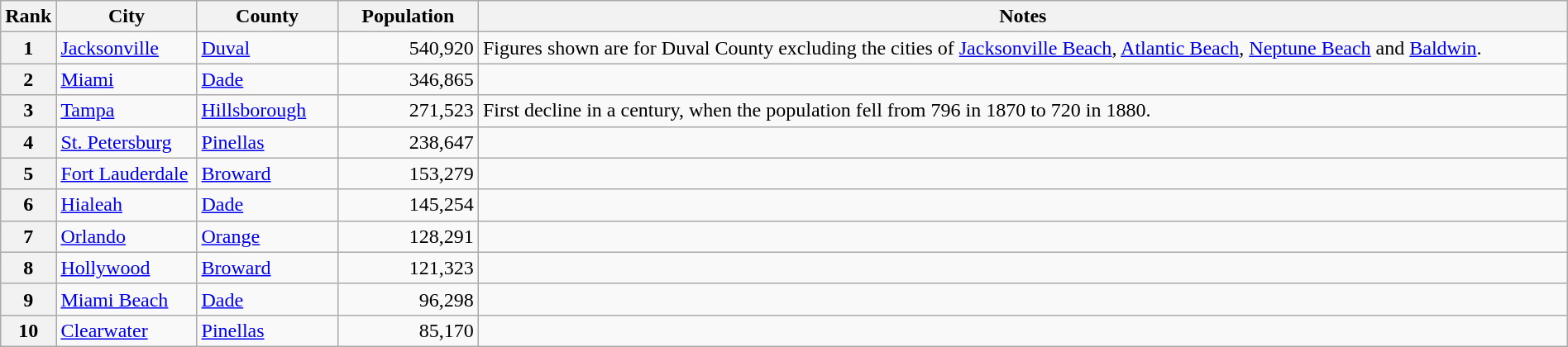<table class="wikitable plainrowheaders" style="width:100%">
<tr>
<th scope="col" style="width:3%;">Rank</th>
<th scope="col" style="width:9%;">City</th>
<th scope="col" style="width:9%;">County</th>
<th scope="col" style="width:9%;">Population</th>
<th scope="col" style="width:70%;">Notes</th>
</tr>
<tr>
<th scope="row">1</th>
<td><a href='#'>Jacksonville</a></td>
<td><a href='#'>Duval</a></td>
<td align="right">540,920</td>
<td>Figures shown are for Duval County excluding the cities of <a href='#'>Jacksonville Beach</a>, <a href='#'>Atlantic Beach</a>, <a href='#'>Neptune Beach</a> and <a href='#'>Baldwin</a>.</td>
</tr>
<tr>
<th scope="row">2</th>
<td><a href='#'>Miami</a></td>
<td><a href='#'>Dade</a></td>
<td align="right">346,865</td>
<td></td>
</tr>
<tr>
<th scope="row">3</th>
<td><a href='#'>Tampa</a></td>
<td><a href='#'>Hillsborough</a></td>
<td align="right">271,523</td>
<td>First decline in a century, when the population fell from 796 in 1870 to 720 in 1880.</td>
</tr>
<tr>
<th scope="row">4</th>
<td><a href='#'>St. Petersburg</a></td>
<td><a href='#'>Pinellas</a></td>
<td align="right">238,647</td>
<td></td>
</tr>
<tr>
<th scope="row">5</th>
<td><a href='#'>Fort Lauderdale</a></td>
<td><a href='#'>Broward</a></td>
<td align="right">153,279</td>
<td></td>
</tr>
<tr>
<th scope="row">6</th>
<td><a href='#'>Hialeah</a></td>
<td><a href='#'>Dade</a></td>
<td align="right">145,254</td>
<td></td>
</tr>
<tr>
<th scope="row">7</th>
<td><a href='#'>Orlando</a></td>
<td><a href='#'>Orange</a></td>
<td align="right">128,291</td>
<td></td>
</tr>
<tr>
<th scope="row">8</th>
<td><a href='#'>Hollywood</a></td>
<td><a href='#'>Broward</a></td>
<td align="right">121,323</td>
<td></td>
</tr>
<tr>
<th scope="row">9</th>
<td><a href='#'>Miami Beach</a></td>
<td><a href='#'>Dade</a></td>
<td align="right">96,298</td>
<td></td>
</tr>
<tr>
<th scope="row">10</th>
<td><a href='#'>Clearwater</a></td>
<td><a href='#'>Pinellas</a></td>
<td align="right">85,170</td>
<td></td>
</tr>
</table>
